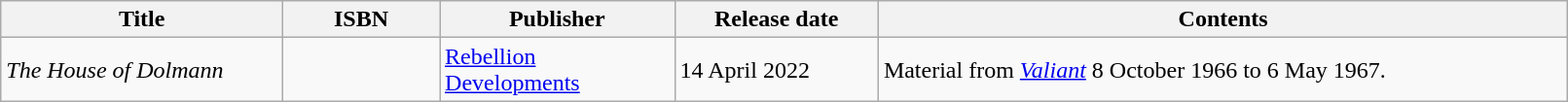<table class="wikitable" width="85%">
<tr>
<th width=18%>Title</th>
<th width=10%>ISBN</th>
<th width=15%>Publisher</th>
<th width=13%>Release date</th>
<th width=44%>Contents</th>
</tr>
<tr>
<td><em>The House of Dolmann</em></td>
<td></td>
<td><a href='#'>Rebellion Developments</a></td>
<td>14 April 2022</td>
<td>Material from <em><a href='#'>Valiant</a></em> 8 October 1966 to 6 May 1967.</td>
</tr>
</table>
